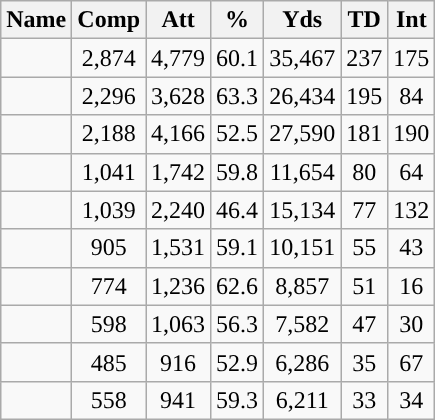<table class="wikitable sortable" style="text-align:center">
<tr>
<th scope="col">Name</th>
<th scope="col">Comp</th>
<th id="Postseason">Att</th>
<th>%</th>
<th id="Postseason">Yds</th>
<th>TD</th>
<th id="Postseason">Int</th>
</tr>
<tr>
<td> <td>2,874</td><td>4,779</td></td>
<td>60.1<td>35,467</td></td>
<td>237</td>
<td>175</td>
</tr>
<tr>
<td></td>
<td>2,296<td>3,628</td></td>
<td>63.3<td>26,434</td></td>
<td>195</td>
<td>84</td>
</tr>
<tr>
<td> <td>2,188</td><td>4,166</td></td>
<td>52.5<td>27,590</td></td>
<td>181</td>
<td>190</td>
</tr>
<tr>
<td> <td>1,041</td><td>1,742</td></td>
<td>59.8<td>11,654</td></td>
<td>80</td>
<td>64</td>
</tr>
<tr>
<td> <td>1,039</td><td>2,240</td></td>
<td>46.4<td>15,134</td></td>
<td>77</td>
<td>132</td>
</tr>
<tr>
<td></td>
<td>905<td>1,531</td></td>
<td>59.1<td>10,151</td></td>
<td>55</td>
<td>43</td>
</tr>
<tr>
<td></td>
<td>774<td>1,236</td></td>
<td>62.6<td>8,857</td></td>
<td>51</td>
<td>16</td>
</tr>
<tr>
<td></td>
<td>598<td>1,063</td></td>
<td>56.3<td>7,582</td></td>
<td>47</td>
<td>30</td>
</tr>
<tr>
<td></td>
<td>485<td>916</td></td>
<td>52.9<td>6,286</td></td>
<td>35</td>
<td>67</td>
</tr>
<tr>
<td></td>
<td>558<td>941</td></td>
<td>59.3<td>6,211</td></td>
<td>33</td>
<td>34</td>
</tr>
</table>
